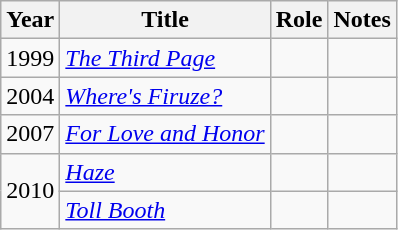<table class="wikitable sortable">
<tr>
<th>Year</th>
<th>Title</th>
<th>Role</th>
<th class="unsortable">Notes</th>
</tr>
<tr>
<td>1999</td>
<td><em><a href='#'>The Third Page</a></em></td>
<td></td>
<td></td>
</tr>
<tr>
<td>2004</td>
<td><em><a href='#'>Where's Firuze?</a></em></td>
<td></td>
<td></td>
</tr>
<tr>
<td>2007</td>
<td><em><a href='#'>For Love and Honor</a></em></td>
<td></td>
<td></td>
</tr>
<tr>
<td rowspan=2>2010</td>
<td><em><a href='#'>Haze</a></em></td>
<td></td>
<td></td>
</tr>
<tr>
<td><em><a href='#'>Toll Booth</a></em></td>
<td></td>
<td></td>
</tr>
</table>
